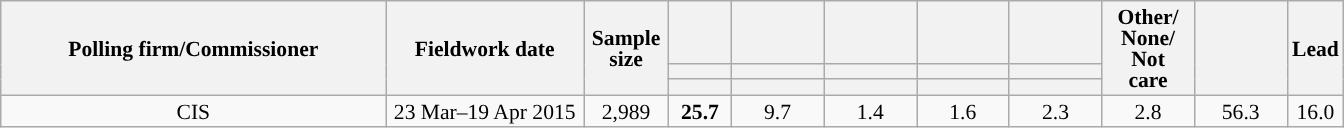<table class="wikitable collapsible collapsed" style="text-align:center; font-size:90%; line-height:14px;">
<tr style="height:42px;">
<th style="width:250px;" rowspan="3">Polling firm/Commissioner</th>
<th style="width:125px;" rowspan="3">Fieldwork date</th>
<th style="width:50px;" rowspan="3">Sample size</th>
<th style="width:35px;"></th>
<th style="width:55px;"></th>
<th style="width:55px;"></th>
<th style="width:55px;"></th>
<th style="width:55px;"></th>
<th style="width:55px;" rowspan="3">Other/<br>None/<br>Not<br>care</th>
<th style="width:55px;" rowspan="3"></th>
<th style="width:30px;" rowspan="3">Lead</th>
</tr>
<tr>
<th style="color:inherit;background:"></th>
<th style="color:inherit;background:"></th>
<th style="color:inherit;background:"></th>
<th style="color:inherit;background:"></th>
<th style="color:inherit;background:"></th>
</tr>
<tr>
<th></th>
<th></th>
<th></th>
<th></th>
<th></th>
</tr>
<tr>
<td>CIS</td>
<td>23 Mar–19 Apr 2015</td>
<td>2,989</td>
<td><strong>25.7</strong></td>
<td>9.7</td>
<td>1.4</td>
<td>1.6</td>
<td>2.3</td>
<td>2.8</td>
<td>56.3</td>
<td style="background:">16.0</td>
</tr>
</table>
